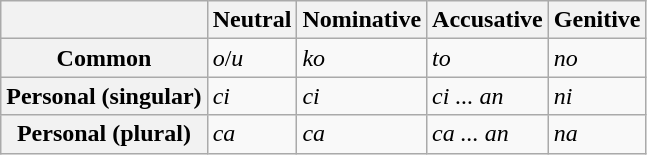<table class="wikitable">
<tr>
<th></th>
<th>Neutral</th>
<th>Nominative</th>
<th>Accusative</th>
<th>Genitive</th>
</tr>
<tr>
<th>Common</th>
<td><em>o</em>/<em>u</em></td>
<td><em>ko</em></td>
<td><em>to</em></td>
<td><em>no</em></td>
</tr>
<tr>
<th>Personal (singular)</th>
<td><em>ci</em></td>
<td><em>ci</em></td>
<td><em>ci ... an</em></td>
<td><em>ni</em></td>
</tr>
<tr>
<th>Personal (plural)</th>
<td><em>ca</em></td>
<td><em>ca</em></td>
<td><em>ca ... an</em></td>
<td><em>na</em></td>
</tr>
</table>
